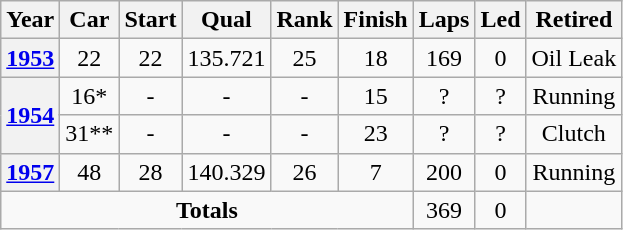<table class="wikitable" style="text-align:center">
<tr>
<th>Year</th>
<th>Car</th>
<th>Start</th>
<th>Qual</th>
<th>Rank</th>
<th>Finish</th>
<th>Laps</th>
<th>Led</th>
<th>Retired</th>
</tr>
<tr>
<th><a href='#'>1953</a></th>
<td>22</td>
<td>22</td>
<td>135.721</td>
<td>25</td>
<td>18</td>
<td>169</td>
<td>0</td>
<td>Oil Leak</td>
</tr>
<tr>
<th rowspan="2"><a href='#'>1954</a></th>
<td>16*</td>
<td>-</td>
<td>-</td>
<td>-</td>
<td>15</td>
<td>?</td>
<td>?</td>
<td>Running</td>
</tr>
<tr>
<td>31**</td>
<td>-</td>
<td>-</td>
<td>-</td>
<td>23</td>
<td>?</td>
<td>?</td>
<td>Clutch</td>
</tr>
<tr>
<th><a href='#'>1957</a></th>
<td>48</td>
<td>28</td>
<td>140.329</td>
<td>26</td>
<td>7</td>
<td>200</td>
<td>0</td>
<td>Running</td>
</tr>
<tr>
<td colspan=6><strong>Totals</strong></td>
<td>369</td>
<td>0</td>
<td></td>
</tr>
</table>
